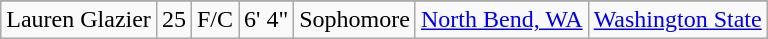<table class="wikitable sortable" style="text-align: center">
<tr align=center>
</tr>
<tr>
<td>Lauren Glazier</td>
<td>25</td>
<td>F/C</td>
<td>6' 4"</td>
<td>Sophomore</td>
<td><a href='#'>North Bend, WA</a></td>
<td><a href='#'>Washington State</a></td>
</tr>
</table>
